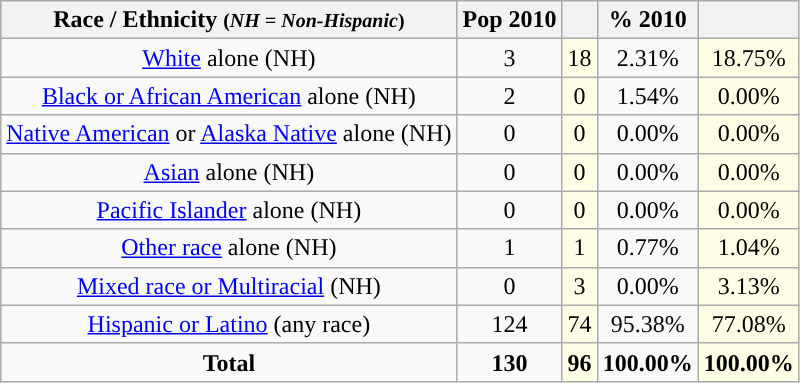<table class="wikitable" style="text-align:center;">
<tr>
<th>Race / Ethnicity <small>(<em>NH = Non-Hispanic</em>)</small></th>
<th>Pop 2010</th>
<th></th>
<th>% 2010</th>
<th></th>
</tr>
<tr>
<td><a href='#'>White</a> alone (NH)</td>
<td>3</td>
<td style='background: #ffffe6;'>18</td>
<td>2.31%</td>
<td style='background: #ffffe6;'>18.75%</td>
</tr>
<tr>
<td><a href='#'>Black or African American</a> alone (NH)</td>
<td>2</td>
<td style='background: #ffffe6;'>0</td>
<td>1.54%</td>
<td style='background: #ffffe6;'>0.00%</td>
</tr>
<tr>
<td><a href='#'>Native American</a> or <a href='#'>Alaska Native</a> alone (NH)</td>
<td>0</td>
<td style='background: #ffffe6;'>0</td>
<td>0.00%</td>
<td style='background: #ffffe6;'>0.00%</td>
</tr>
<tr>
<td><a href='#'>Asian</a> alone (NH)</td>
<td>0</td>
<td style='background: #ffffe6;'>0</td>
<td>0.00%</td>
<td style='background: #ffffe6;'>0.00%</td>
</tr>
<tr>
<td><a href='#'>Pacific Islander</a> alone (NH)</td>
<td>0</td>
<td style='background: #ffffe6;'>0</td>
<td>0.00%</td>
<td style='background: #ffffe6;'>0.00%</td>
</tr>
<tr>
<td><a href='#'>Other race</a> alone (NH)</td>
<td>1</td>
<td style='background: #ffffe6;'>1</td>
<td>0.77%</td>
<td style='background: #ffffe6;'>1.04%</td>
</tr>
<tr>
<td><a href='#'>Mixed race or Multiracial</a> (NH)</td>
<td>0</td>
<td style='background: #ffffe6;'>3</td>
<td>0.00%</td>
<td style='background: #ffffe6;'>3.13%</td>
</tr>
<tr>
<td><a href='#'>Hispanic or Latino</a> (any race)</td>
<td>124</td>
<td style='background: #ffffe6;'>74</td>
<td>95.38%</td>
<td style='background: #ffffe6;'>77.08%</td>
</tr>
<tr>
<td><strong>Total</strong></td>
<td><strong>130</strong></td>
<td style='background: #ffffe6;'><strong>96</strong></td>
<td><strong>100.00%</strong></td>
<td style='background: #ffffe6;'><strong>100.00%</strong></td>
</tr>
</table>
